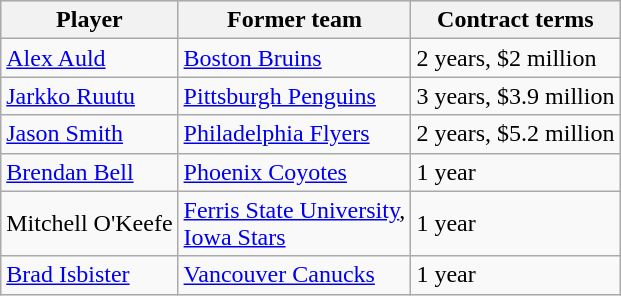<table class="wikitable">
<tr align="center"  bgcolor="#dddddd">
<th>Player</th>
<th>Former team</th>
<th>Contract terms</th>
</tr>
<tr>
<td><a href='#'>Alex Auld</a></td>
<td><a href='#'>Boston Bruins</a></td>
<td>2 years, $2 million</td>
</tr>
<tr>
<td><a href='#'>Jarkko Ruutu</a></td>
<td><a href='#'>Pittsburgh Penguins</a></td>
<td>3 years, $3.9 million</td>
</tr>
<tr>
<td><a href='#'>Jason Smith</a></td>
<td><a href='#'>Philadelphia Flyers</a></td>
<td>2 years, $5.2 million</td>
</tr>
<tr>
<td><a href='#'>Brendan Bell</a></td>
<td><a href='#'>Phoenix Coyotes</a></td>
<td>1 year</td>
</tr>
<tr>
<td>Mitchell O'Keefe</td>
<td><a href='#'>Ferris State University</a>,<br><a href='#'>Iowa Stars</a></td>
<td>1 year</td>
</tr>
<tr>
<td><a href='#'>Brad Isbister</a></td>
<td><a href='#'>Vancouver Canucks</a></td>
<td>1 year</td>
</tr>
</table>
